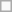<table class="wikitable">
<tr>
<td></td>
</tr>
</table>
